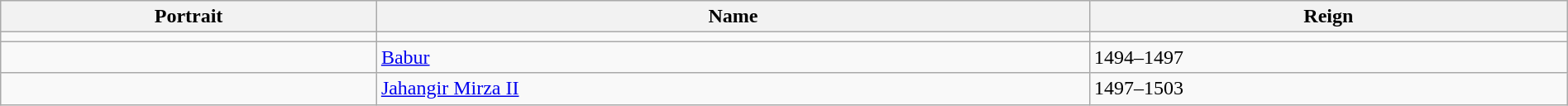<table style="width:100%;" class="wikitable">
<tr>
<th>Portrait</th>
<th>Name</th>
<th>Reign</th>
</tr>
<tr>
<td></td>
<td></td>
<td></td>
</tr>
<tr>
<td></td>
<td><a href='#'>Babur</a></td>
<td>1494–1497</td>
</tr>
<tr>
<td></td>
<td><a href='#'>Jahangir Mirza II</a></td>
<td>1497–1503</td>
</tr>
</table>
